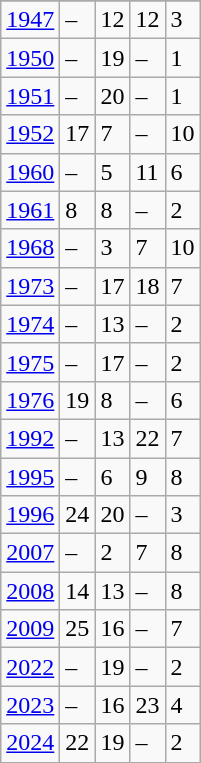<table class="wikitable">
<tr>
</tr>
<tr>
<td><a href='#'>1947</a></td>
<td>–</td>
<td>12</td>
<td>12</td>
<td>3</td>
</tr>
<tr>
<td><a href='#'>1950</a></td>
<td>–</td>
<td>19</td>
<td>–</td>
<td>1</td>
</tr>
<tr>
<td><a href='#'>1951</a></td>
<td>–</td>
<td>20</td>
<td>–</td>
<td>1</td>
</tr>
<tr>
<td><a href='#'>1952</a></td>
<td>17</td>
<td>7</td>
<td>–</td>
<td>10</td>
</tr>
<tr>
<td><a href='#'>1960</a></td>
<td>–</td>
<td>5</td>
<td>11</td>
<td>6</td>
</tr>
<tr>
<td><a href='#'>1961</a></td>
<td>8</td>
<td>8</td>
<td>–</td>
<td>2</td>
</tr>
<tr>
<td><a href='#'>1968</a></td>
<td>–</td>
<td>3</td>
<td>7</td>
<td>10</td>
</tr>
<tr>
<td><a href='#'>1973</a></td>
<td>–</td>
<td>17</td>
<td>18</td>
<td>7</td>
</tr>
<tr>
<td><a href='#'>1974</a></td>
<td>–</td>
<td>13</td>
<td>–</td>
<td>2</td>
</tr>
<tr>
<td><a href='#'>1975</a></td>
<td>–</td>
<td>17</td>
<td>–</td>
<td>2</td>
</tr>
<tr>
<td><a href='#'>1976</a></td>
<td>19</td>
<td>8</td>
<td>–</td>
<td>6</td>
</tr>
<tr>
<td><a href='#'>1992</a></td>
<td>–</td>
<td>13</td>
<td>22</td>
<td>7</td>
</tr>
<tr>
<td><a href='#'>1995</a></td>
<td>–</td>
<td>6</td>
<td>9</td>
<td>8</td>
</tr>
<tr>
<td><a href='#'>1996</a></td>
<td>24</td>
<td>20</td>
<td>–</td>
<td>3</td>
</tr>
<tr>
<td><a href='#'>2007</a></td>
<td>–</td>
<td>2</td>
<td>7</td>
<td>8</td>
</tr>
<tr>
<td><a href='#'>2008</a></td>
<td>14</td>
<td>13</td>
<td>–</td>
<td>8</td>
</tr>
<tr>
<td><a href='#'>2009</a></td>
<td>25</td>
<td>16</td>
<td>–</td>
<td>7</td>
</tr>
<tr>
<td><a href='#'>2022</a></td>
<td>–</td>
<td>19</td>
<td>–</td>
<td>2</td>
</tr>
<tr>
<td><a href='#'>2023</a></td>
<td>–</td>
<td>16</td>
<td>23</td>
<td>4</td>
</tr>
<tr>
<td><a href='#'>2024</a></td>
<td>22</td>
<td>19</td>
<td>–</td>
<td>2</td>
</tr>
</table>
